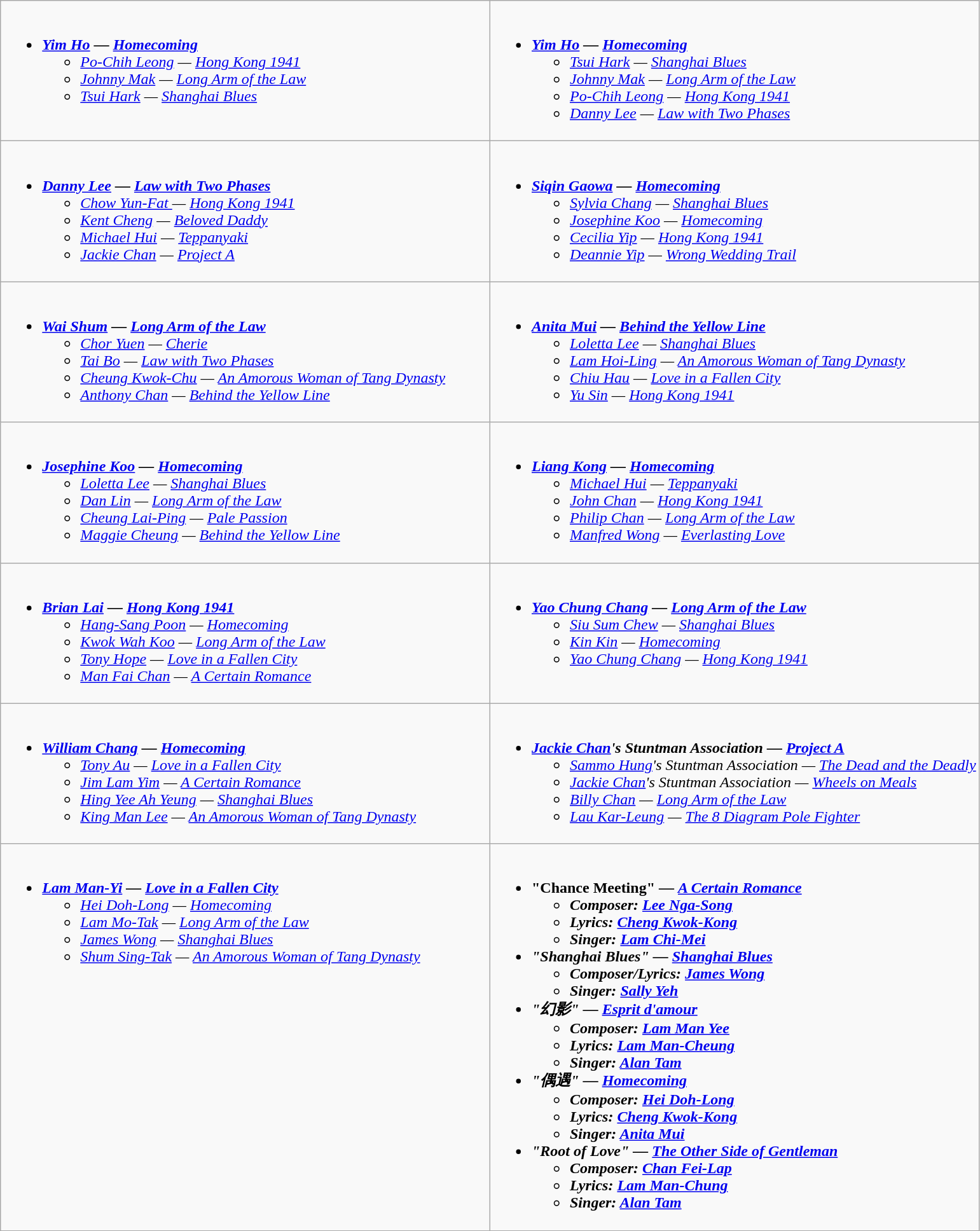<table class=wikitable>
<tr>
<td valign="top" width="50%"><br><ul><li><strong><em><a href='#'>Yim Ho</a> — <a href='#'>Homecoming</a></em></strong><ul><li><em><a href='#'>Po-Chih Leong</a> — <a href='#'>Hong Kong 1941</a></em></li><li><em><a href='#'>Johnny Mak</a> — <a href='#'>Long Arm of the Law</a></em></li><li><em><a href='#'>Tsui Hark</a> — <a href='#'>Shanghai Blues</a></em></li></ul></li></ul></td>
<td valign="top" width="50%"><br><ul><li><strong><em><a href='#'>Yim Ho</a> — <a href='#'>Homecoming</a></em></strong><ul><li><em><a href='#'>Tsui Hark</a> — <a href='#'>Shanghai Blues</a></em></li><li><em><a href='#'>Johnny Mak</a> — <a href='#'>Long Arm of the Law</a></em></li><li><em><a href='#'>Po-Chih Leong</a> — <a href='#'>Hong Kong 1941</a></em></li><li><em><a href='#'>Danny Lee</a> — <a href='#'>Law with Two Phases</a></em></li></ul></li></ul></td>
</tr>
<tr>
<td valign="top" width="50%"><br><ul><li><strong><em><a href='#'>Danny Lee</a> — <a href='#'>Law with Two Phases</a></em></strong><ul><li><em><a href='#'>Chow Yun-Fat </a> — <a href='#'>Hong Kong 1941</a></em></li><li><em><a href='#'>Kent Cheng</a> — <a href='#'>Beloved Daddy</a></em></li><li><em><a href='#'>Michael Hui</a> — <a href='#'>Teppanyaki</a></em></li><li><em><a href='#'>Jackie Chan</a> — <a href='#'>Project A</a></em></li></ul></li></ul></td>
<td valign="top" width="50%"><br><ul><li><strong><em><a href='#'>Siqin Gaowa</a> — <a href='#'>Homecoming</a></em></strong><ul><li><em><a href='#'>Sylvia Chang</a> — <a href='#'>Shanghai Blues</a></em></li><li><em><a href='#'>Josephine Koo</a> — <a href='#'>Homecoming</a></em></li><li><em><a href='#'>Cecilia Yip</a> — <a href='#'>Hong Kong 1941</a></em></li><li><em><a href='#'>Deannie Yip</a> — <a href='#'>Wrong Wedding Trail</a></em></li></ul></li></ul></td>
</tr>
<tr>
<td valign="top" width="50%"><br><ul><li><strong><em><a href='#'>Wai Shum</a> — <a href='#'>Long Arm of the Law</a></em></strong><ul><li><em><a href='#'>Chor Yuen</a> — <a href='#'>Cherie</a></em></li><li><em><a href='#'>Tai Bo</a> — <a href='#'>Law with Two Phases</a></em></li><li><em><a href='#'>Cheung Kwok-Chu</a> — <a href='#'>An Amorous Woman of Tang Dynasty</a></em></li><li><em><a href='#'>Anthony Chan</a> — <a href='#'>Behind the Yellow Line</a></em></li></ul></li></ul></td>
<td valign="top" width="50%"><br><ul><li><strong><em><a href='#'>Anita Mui</a> — <a href='#'>Behind the Yellow Line</a></em></strong><ul><li><em><a href='#'>Loletta Lee</a> — <a href='#'>Shanghai Blues</a></em></li><li><em><a href='#'>Lam Hoi-Ling</a> — <a href='#'>An Amorous Woman of Tang Dynasty</a></em></li><li><em><a href='#'>Chiu Hau</a> — <a href='#'>Love in a Fallen City</a></em></li><li><em><a href='#'>Yu Sin</a> — <a href='#'>Hong Kong 1941</a></em></li></ul></li></ul></td>
</tr>
<tr>
<td valign="top" width="50%"><br><ul><li><strong><em><a href='#'>Josephine Koo</a> — <a href='#'>Homecoming</a></em></strong><ul><li><em><a href='#'>Loletta Lee</a> — <a href='#'>Shanghai Blues</a></em></li><li><em><a href='#'>Dan Lin</a> — <a href='#'>Long Arm of the Law</a></em></li><li><em><a href='#'>Cheung Lai-Ping</a> — <a href='#'>Pale Passion</a></em></li><li><em><a href='#'>Maggie Cheung</a> — <a href='#'>Behind the Yellow Line</a></em></li></ul></li></ul></td>
<td valign="top" width="50%"><br><ul><li><strong><em><a href='#'>Liang Kong</a> — <a href='#'>Homecoming</a></em></strong><ul><li><em><a href='#'>Michael Hui</a> — <a href='#'>Teppanyaki</a></em></li><li><em><a href='#'>John Chan</a> — <a href='#'>Hong Kong 1941</a></em></li><li><em><a href='#'>Philip Chan</a> — <a href='#'>Long Arm of the Law</a></em></li><li><em><a href='#'>Manfred Wong</a> — <a href='#'>Everlasting Love</a></em></li></ul></li></ul></td>
</tr>
<tr>
<td valign="top" width="50%"><br><ul><li><strong><em><a href='#'>Brian Lai</a> — <a href='#'>Hong Kong 1941</a></em></strong><ul><li><em><a href='#'>Hang-Sang Poon</a> — <a href='#'>Homecoming</a></em></li><li><em><a href='#'>Kwok Wah Koo</a> — <a href='#'>Long Arm of the Law</a></em></li><li><em><a href='#'>Tony Hope</a> — <a href='#'>Love in a Fallen City</a></em></li><li><em><a href='#'>Man Fai Chan</a> — <a href='#'>A Certain Romance</a></em></li></ul></li></ul></td>
<td valign="top" width="50%"><br><ul><li><strong><em><a href='#'>Yao Chung Chang</a> — <a href='#'>Long Arm of the Law</a></em></strong><ul><li><em><a href='#'>Siu Sum Chew</a> — <a href='#'>Shanghai Blues</a></em></li><li><em><a href='#'>Kin Kin</a> — <a href='#'>Homecoming</a></em></li><li><em><a href='#'>Yao Chung Chang</a> — <a href='#'>Hong Kong 1941</a></em></li></ul></li></ul></td>
</tr>
<tr>
<td valign="top" width="50%"><br><ul><li><strong><em><a href='#'>William Chang</a> — <a href='#'>Homecoming</a></em></strong><ul><li><em><a href='#'>Tony Au</a> — <a href='#'>Love in a Fallen City</a></em></li><li><em><a href='#'>Jim Lam Yim</a> — <a href='#'>A Certain Romance</a></em></li><li><em><a href='#'>Hing Yee Ah Yeung</a> — <a href='#'>Shanghai Blues</a></em></li><li><em><a href='#'>King Man Lee</a> — <a href='#'>An Amorous Woman of Tang Dynasty</a></em></li></ul></li></ul></td>
<td valign="top" width="50%"><br><ul><li><strong><em><a href='#'>Jackie Chan</a>'s Stuntman Association — <a href='#'>Project A</a></em></strong><ul><li><em><a href='#'>Sammo Hung</a>'s Stuntman Association — <a href='#'>The Dead and the Deadly</a></em></li><li><em><a href='#'>Jackie Chan</a>'s Stuntman Association — <a href='#'>Wheels on Meals</a></em></li><li><em><a href='#'>Billy Chan</a> — <a href='#'>Long Arm of the Law</a></em></li><li><em><a href='#'>Lau Kar-Leung</a> — <a href='#'>The 8 Diagram Pole Fighter</a></em></li></ul></li></ul></td>
</tr>
<tr>
<td valign="top" width="50%"><br><ul><li><strong><em><a href='#'>Lam Man-Yi</a> — <a href='#'>Love in a Fallen City</a></em></strong><ul><li><em><a href='#'>Hei Doh-Long</a> — <a href='#'>Homecoming</a></em></li><li><em><a href='#'>Lam Mo-Tak</a> — <a href='#'>Long Arm of the Law</a></em></li><li><em><a href='#'>James Wong</a> — <a href='#'>Shanghai Blues</a></em></li><li><em><a href='#'>Shum Sing-Tak</a> — <a href='#'>An Amorous Woman of Tang Dynasty</a></em></li></ul></li></ul></td>
<td valign="top" width="50%"><br><ul><li><strong>"Chance Meeting" — <em><a href='#'>A Certain Romance</a><strong><em><ul><li></strong>Composer: <a href='#'>Lee Nga-Song</a><strong></li><li></strong>Lyrics: <a href='#'>Cheng Kwok-Kong</a><strong></li><li></strong>Singer: <a href='#'>Lam Chi-Mei</a><strong></li></ul></li><li>"Shanghai Blues" — </em><a href='#'>Shanghai Blues</a><em><ul><li>Composer/Lyrics: <a href='#'>James Wong</a></li><li>Singer: <a href='#'>Sally Yeh</a></li></ul></li><li>"幻影" — </em><a href='#'>Esprit d'amour</a><em><ul><li>Composer: <a href='#'>Lam Man Yee</a></li><li>Lyrics: <a href='#'>Lam Man-Cheung</a></li><li>Singer: <a href='#'>Alan Tam</a></li></ul></li><li>"偶遇" — </em><a href='#'>Homecoming</a><em><ul><li>Composer: <a href='#'>Hei Doh-Long</a></li><li>Lyrics: <a href='#'>Cheng Kwok-Kong</a></li><li>Singer: <a href='#'>Anita Mui</a></li></ul></li><li>"Root of Love" — </em><a href='#'>The Other Side of Gentleman</a><em><ul><li>Composer: <a href='#'>Chan Fei-Lap</a></li><li>Lyrics: <a href='#'>Lam Man-Chung</a></li><li>Singer: <a href='#'>Alan Tam</a></li></ul></li></ul></td>
</tr>
</table>
